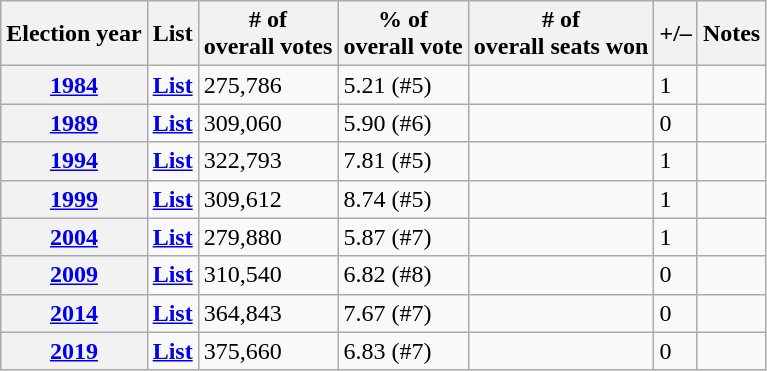<table class=wikitable>
<tr>
<th>Election year</th>
<th>List</th>
<th># of<br>overall votes</th>
<th>% of<br>overall vote</th>
<th># of<br>overall seats won</th>
<th>+/–</th>
<th>Notes</th>
</tr>
<tr>
<th><a href='#'>1984</a></th>
<td><strong><a href='#'>List</a></strong></td>
<td>275,786</td>
<td>5.21 (#5)</td>
<td></td>
<td>1 </td>
<td></td>
</tr>
<tr>
<th><a href='#'>1989</a></th>
<td><strong><a href='#'>List</a></strong></td>
<td>309,060</td>
<td>5.90 (#6)</td>
<td></td>
<td>0 </td>
<td></td>
</tr>
<tr>
<th><a href='#'>1994</a></th>
<td><strong><a href='#'>List</a></strong></td>
<td>322,793</td>
<td>7.81 (#5)</td>
<td></td>
<td>1 </td>
<td></td>
</tr>
<tr>
<th><a href='#'>1999</a></th>
<td><strong><a href='#'>List</a></strong></td>
<td>309,612</td>
<td>8.74 (#5)</td>
<td></td>
<td>1 </td>
<td></td>
</tr>
<tr>
<th><a href='#'>2004</a></th>
<td><strong><a href='#'>List</a></strong></td>
<td>279,880</td>
<td>5.87 (#7)</td>
<td></td>
<td>1 </td>
<td></td>
</tr>
<tr>
<th><a href='#'>2009</a></th>
<td><strong><a href='#'>List</a></strong></td>
<td>310,540</td>
<td>6.82 (#8)</td>
<td></td>
<td>0 </td>
<td></td>
</tr>
<tr>
<th><a href='#'>2014</a></th>
<td><strong><a href='#'>List</a></strong></td>
<td>364,843</td>
<td>7.67 (#7)</td>
<td></td>
<td>0 </td>
<td></td>
</tr>
<tr>
<th><a href='#'>2019</a></th>
<td><strong><a href='#'>List</a></strong></td>
<td>375,660</td>
<td>6.83 (#7)</td>
<td></td>
<td>0 </td>
<td></td>
</tr>
</table>
